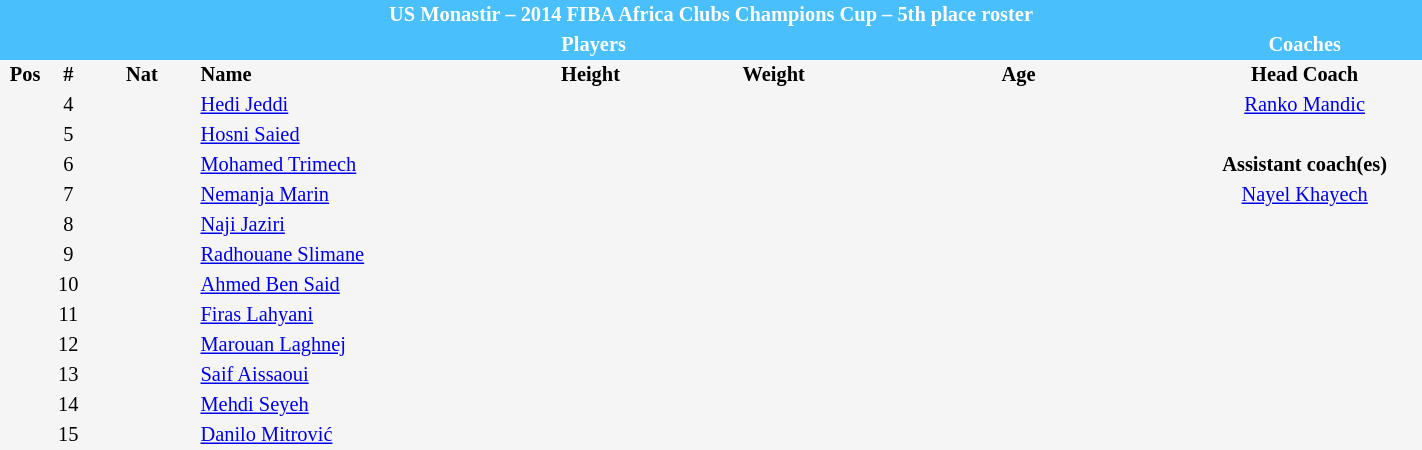<table border=0 cellpadding=2 cellspacing=0  |- bgcolor=#f5f5f5 style="text-align:center; font-size:85%;" width=75%>
<tr>
<td colspan="8" style="background: #49bffc; color: white"><strong>US Monastir – 2014 FIBA Africa Clubs Champions Cup – 5th place roster</strong></td>
</tr>
<tr>
<td colspan="7" style="background: #49bffc; color: white"><strong>Players</strong></td>
<td style="background: #49bffc; color: white"><strong>Coaches</strong></td>
</tr>
<tr style="background=#f5f5f5; color: black">
<th width=5px>Pos</th>
<th width=5px>#</th>
<th width=50px>Nat</th>
<th width=135px align=left>Name</th>
<th width=100px>Height</th>
<th width=70px>Weight</th>
<th width=160px>Age</th>
<th width=110px>Head Coach</th>
</tr>
<tr>
<td></td>
<td>4</td>
<td></td>
<td align=left><a href='#'>Hedi Jeddi</a></td>
<td></td>
<td></td>
<td><span></span></td>
<td> <a href='#'>Ranko Mandic</a></td>
</tr>
<tr>
<td></td>
<td>5</td>
<td></td>
<td align=left><a href='#'>Hosni Saied</a></td>
<td></td>
<td></td>
<td><span></span></td>
</tr>
<tr>
<td></td>
<td>6</td>
<td></td>
<td align=left><a href='#'>Mohamed Trimech</a></td>
<td></td>
<td></td>
<td><span></span></td>
<td><strong>Assistant coach(es)</strong></td>
</tr>
<tr>
<td></td>
<td>7</td>
<td></td>
<td align=left><a href='#'>Nemanja Marin</a></td>
<td></td>
<td></td>
<td><span></span></td>
<td> <a href='#'>Nayel Khayech</a></td>
</tr>
<tr>
<td></td>
<td>8</td>
<td></td>
<td align=left><a href='#'>Naji Jaziri</a></td>
<td></td>
<td></td>
<td><span></span></td>
</tr>
<tr>
<td></td>
<td>9</td>
<td></td>
<td align=left><a href='#'>Radhouane Slimane</a></td>
<td><span></span></td>
<td></td>
<td><span></span></td>
</tr>
<tr>
<td></td>
<td>10</td>
<td></td>
<td align=left><a href='#'>Ahmed Ben Said</a></td>
<td></td>
<td></td>
<td><span></span></td>
</tr>
<tr>
<td></td>
<td>11</td>
<td></td>
<td align=left><a href='#'>Firas Lahyani</a></td>
<td></td>
<td></td>
<td><span></span></td>
</tr>
<tr>
<td></td>
<td>12</td>
<td></td>
<td align=left><a href='#'>Marouan Laghnej</a></td>
<td><span></span></td>
<td></td>
<td><span></span></td>
</tr>
<tr>
<td></td>
<td>13</td>
<td></td>
<td align=left><a href='#'>Saif Aissaoui</a></td>
<td></td>
<td></td>
<td><span></span></td>
</tr>
<tr>
<td></td>
<td>14</td>
<td></td>
<td align=left><a href='#'>Mehdi Seyeh</a></td>
<td></td>
<td></td>
<td><span></span></td>
</tr>
<tr>
<td></td>
<td>15</td>
<td></td>
<td align=left><a href='#'>Danilo Mitrović</a></td>
<td></td>
<td></td>
<td><span></span></td>
</tr>
</table>
